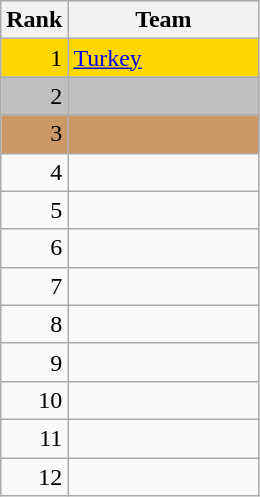<table class=wikitable>
<tr>
<th width=20>Rank</th>
<th width=120>Team</th>
</tr>
<tr bgcolor=gold>
<td align=right>1</td>
<td> <a href='#'>Turkey</a></td>
</tr>
<tr bgcolor=silver>
<td align=right>2</td>
<td></td>
</tr>
<tr bgcolor=#c96>
<td align=right>3</td>
<td></td>
</tr>
<tr>
<td align=right>4</td>
<td></td>
</tr>
<tr>
<td align=right>5</td>
<td></td>
</tr>
<tr>
<td align=right>6</td>
<td></td>
</tr>
<tr>
<td align=right>7</td>
<td></td>
</tr>
<tr>
<td align=right>8</td>
<td></td>
</tr>
<tr>
<td align=right>9</td>
<td></td>
</tr>
<tr>
<td align=right>10</td>
<td></td>
</tr>
<tr>
<td align=right>11</td>
<td></td>
</tr>
<tr>
<td align=right>12</td>
<td></td>
</tr>
</table>
